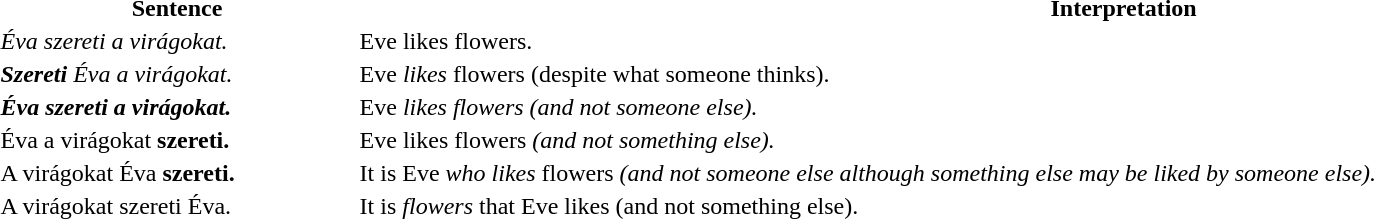<table border=0 width=100%>
<tr>
<th>Sentence</th>
<th>Interpretation</th>
</tr>
<tr>
<td><em>Éva szereti a virágokat.</em></td>
<td>Eve likes flowers.</td>
</tr>
<tr>
<td><em> <strong>Szereti</strong> Éva  a virágokat.</em></td>
<td>Eve <em>likes</em> flowers (despite what someone thinks).</td>
</tr>
<tr>
<td><strong><em>Éva<strong> szereti a virágokat.<em></td>
<td></em>Eve<em> likes flowers (and not someone else).</td>
</tr>
<tr>
<td></em>Éva </strong>a virágokat<strong> szereti.<em></td>
<td>Eve likes </em>flowers<em> (and not something else).</td>
</tr>
<tr>
<td></em>A virágokat </strong>Éva<strong> szereti.<em></td>
<td>It is </em>Eve<em> who likes </em>flowers<em> (and not someone else although something else may be liked by someone else).</td>
</tr>
<tr>
<td></em></strong>A virágokat</strong> szereti Éva.</em></td>
<td>It is <em>flowers</em> that Eve likes (and not something else).</td>
</tr>
</table>
